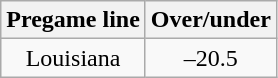<table class="wikitable" style="margin-right: auto; margin-right: auto; border: none;">
<tr align="center">
<th style=>Pregame line</th>
<th style=>Over/under</th>
</tr>
<tr align="center">
<td>Louisiana</td>
<td>–20.5</td>
</tr>
</table>
